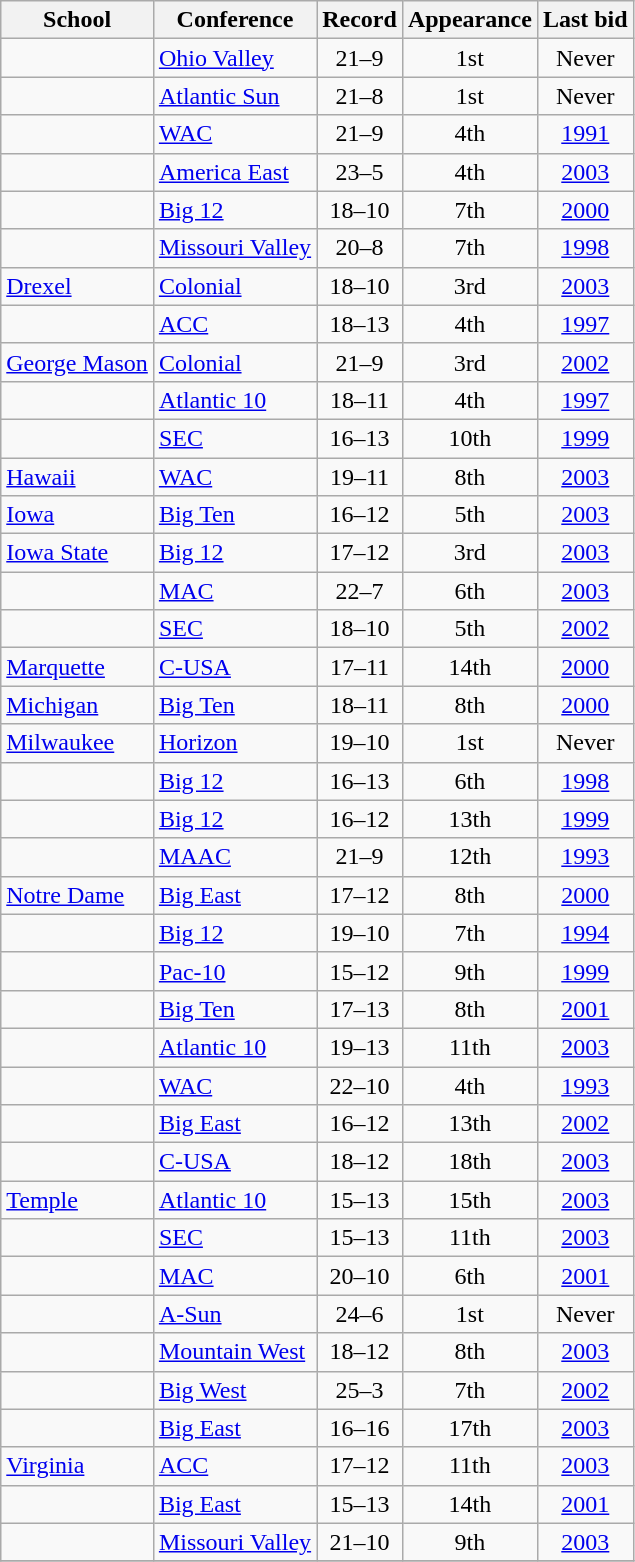<table class="wikitable sortable" style="text-align: center;">
<tr>
<th>School</th>
<th>Conference</th>
<th>Record</th>
<th>Appearance</th>
<th>Last bid</th>
</tr>
<tr>
<td align=left></td>
<td align=left><a href='#'>Ohio Valley</a></td>
<td>21–9</td>
<td>1st</td>
<td>Never</td>
</tr>
<tr>
<td align=left></td>
<td align=left><a href='#'>Atlantic Sun</a></td>
<td>21–8</td>
<td>1st</td>
<td>Never</td>
</tr>
<tr>
<td align=left></td>
<td align=left><a href='#'>WAC</a></td>
<td>21–9</td>
<td>4th</td>
<td><a href='#'>1991</a></td>
</tr>
<tr>
<td align=left></td>
<td align=left><a href='#'>America East</a></td>
<td>23–5</td>
<td>4th</td>
<td><a href='#'>2003</a></td>
</tr>
<tr>
<td align=left></td>
<td align=left><a href='#'>Big 12</a></td>
<td>18–10</td>
<td>7th</td>
<td><a href='#'>2000</a></td>
</tr>
<tr>
<td align=left></td>
<td align=left><a href='#'>Missouri Valley</a></td>
<td>20–8</td>
<td>7th</td>
<td><a href='#'>1998</a></td>
</tr>
<tr>
<td align=left><a href='#'>Drexel</a></td>
<td align=left><a href='#'>Colonial</a></td>
<td>18–10</td>
<td>3rd</td>
<td><a href='#'>2003</a></td>
</tr>
<tr>
<td align=left></td>
<td align=left><a href='#'>ACC</a></td>
<td>18–13</td>
<td>4th</td>
<td><a href='#'>1997</a></td>
</tr>
<tr>
<td align=left><a href='#'>George Mason</a></td>
<td align=left><a href='#'>Colonial</a></td>
<td>21–9</td>
<td>3rd</td>
<td><a href='#'>2002</a></td>
</tr>
<tr>
<td align=left></td>
<td align=left><a href='#'>Atlantic 10</a></td>
<td>18–11</td>
<td>4th</td>
<td><a href='#'>1997</a></td>
</tr>
<tr>
<td align=left></td>
<td align=left><a href='#'>SEC</a></td>
<td>16–13</td>
<td>10th</td>
<td><a href='#'>1999</a></td>
</tr>
<tr>
<td align=left><a href='#'>Hawaii</a></td>
<td align=left><a href='#'>WAC</a></td>
<td>19–11</td>
<td>8th</td>
<td><a href='#'>2003</a></td>
</tr>
<tr>
<td align=left><a href='#'>Iowa</a></td>
<td align=left><a href='#'>Big Ten</a></td>
<td>16–12</td>
<td>5th</td>
<td><a href='#'>2003</a></td>
</tr>
<tr>
<td align=left><a href='#'>Iowa State</a></td>
<td align=left><a href='#'>Big 12</a></td>
<td>17–12</td>
<td>3rd</td>
<td><a href='#'>2003</a></td>
</tr>
<tr>
<td align=left></td>
<td align=left><a href='#'>MAC</a></td>
<td>22–7</td>
<td>6th</td>
<td><a href='#'>2003</a></td>
</tr>
<tr>
<td align=left></td>
<td align=left><a href='#'>SEC</a></td>
<td>18–10</td>
<td>5th</td>
<td><a href='#'>2002</a></td>
</tr>
<tr>
<td align=left><a href='#'>Marquette</a></td>
<td align=left><a href='#'>C-USA</a></td>
<td>17–11</td>
<td>14th</td>
<td><a href='#'>2000</a></td>
</tr>
<tr>
<td align=left><a href='#'>Michigan</a></td>
<td align=left><a href='#'>Big Ten</a></td>
<td>18–11</td>
<td>8th</td>
<td><a href='#'>2000</a></td>
</tr>
<tr>
<td align=left><a href='#'>Milwaukee</a></td>
<td align=left><a href='#'>Horizon</a></td>
<td>19–10</td>
<td>1st</td>
<td>Never</td>
</tr>
<tr>
<td align=left></td>
<td align=left><a href='#'>Big 12</a></td>
<td>16–13</td>
<td>6th</td>
<td><a href='#'>1998</a></td>
</tr>
<tr>
<td align=left></td>
<td align=left><a href='#'>Big 12</a></td>
<td>16–12</td>
<td>13th</td>
<td><a href='#'>1999</a></td>
</tr>
<tr>
<td align=left></td>
<td align=left><a href='#'>MAAC</a></td>
<td>21–9</td>
<td>12th</td>
<td><a href='#'>1993</a></td>
</tr>
<tr>
<td align=left><a href='#'>Notre Dame</a></td>
<td align=left><a href='#'>Big East</a></td>
<td>17–12</td>
<td>8th</td>
<td><a href='#'>2000</a></td>
</tr>
<tr>
<td align=left></td>
<td align=left><a href='#'>Big 12</a></td>
<td>19–10</td>
<td>7th</td>
<td><a href='#'>1994</a></td>
</tr>
<tr>
<td align=left></td>
<td align=left><a href='#'>Pac-10</a></td>
<td>15–12</td>
<td>9th</td>
<td><a href='#'>1999</a></td>
</tr>
<tr>
<td align=left></td>
<td align=left><a href='#'>Big Ten</a></td>
<td>17–13</td>
<td>8th</td>
<td><a href='#'>2001</a></td>
</tr>
<tr>
<td align=left></td>
<td align=left><a href='#'>Atlantic 10</a></td>
<td>19–13</td>
<td>11th</td>
<td><a href='#'>2003</a></td>
</tr>
<tr>
<td align=left></td>
<td align=left><a href='#'>WAC</a></td>
<td>22–10</td>
<td>4th</td>
<td><a href='#'>1993</a></td>
</tr>
<tr>
<td align=left></td>
<td align=left><a href='#'>Big East</a></td>
<td>16–12</td>
<td>13th</td>
<td><a href='#'>2002</a></td>
</tr>
<tr>
<td align=left></td>
<td align=left><a href='#'>C-USA</a></td>
<td>18–12</td>
<td>18th</td>
<td><a href='#'>2003</a></td>
</tr>
<tr>
<td align=left><a href='#'>Temple</a></td>
<td align=left><a href='#'>Atlantic 10</a></td>
<td>15–13</td>
<td>15th</td>
<td><a href='#'>2003</a></td>
</tr>
<tr>
<td align=left></td>
<td align=left><a href='#'>SEC</a></td>
<td>15–13</td>
<td>11th</td>
<td><a href='#'>2003</a></td>
</tr>
<tr>
<td align=left></td>
<td align=left><a href='#'>MAC</a></td>
<td>20–10</td>
<td>6th</td>
<td><a href='#'>2001</a></td>
</tr>
<tr>
<td align=left></td>
<td align=left><a href='#'>A-Sun</a></td>
<td>24–6</td>
<td>1st</td>
<td>Never</td>
</tr>
<tr>
<td align=left></td>
<td align=left><a href='#'>Mountain West</a></td>
<td>18–12</td>
<td>8th</td>
<td><a href='#'>2003</a></td>
</tr>
<tr>
<td align=left></td>
<td align=left><a href='#'>Big West</a></td>
<td>25–3</td>
<td>7th</td>
<td><a href='#'>2002</a></td>
</tr>
<tr>
<td align=left></td>
<td align=left><a href='#'>Big East</a></td>
<td>16–16</td>
<td>17th</td>
<td><a href='#'>2003</a></td>
</tr>
<tr>
<td align=left><a href='#'>Virginia</a></td>
<td align=left><a href='#'>ACC</a></td>
<td>17–12</td>
<td>11th</td>
<td><a href='#'>2003</a></td>
</tr>
<tr>
<td align=left></td>
<td align=left><a href='#'>Big East</a></td>
<td>15–13</td>
<td>14th</td>
<td><a href='#'>2001</a></td>
</tr>
<tr>
<td align=left></td>
<td align=left><a href='#'>Missouri Valley</a></td>
<td>21–10</td>
<td>9th</td>
<td><a href='#'>2003</a></td>
</tr>
<tr>
</tr>
</table>
